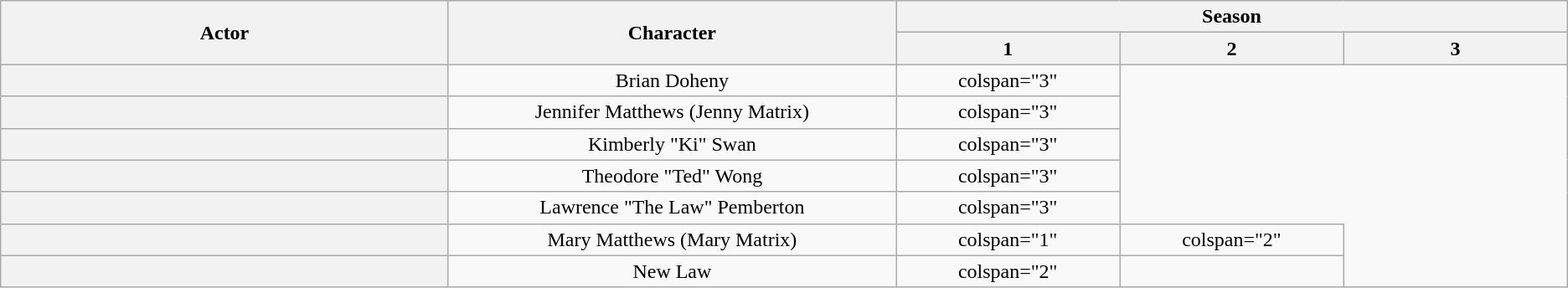<table class="wikitable plainrowheaders" style="text-align:center">
<tr>
<th rowspan="2" style="width:14%;" scope="col">Actor</th>
<th rowspan="2" style="width:14%;" scope="col">Character</th>
<th colspan="3">Season</th>
</tr>
<tr>
<th style="width:7%;" scope="col">1</th>
<th style="width:7%;" scope="col">2</th>
<th style="width:7%;" scope="col">3</th>
</tr>
<tr>
<th scope="row"></th>
<td>Brian Doheny</td>
<td>colspan="3" </td>
</tr>
<tr>
<th scope="row"></th>
<td>Jennifer Matthews (Jenny Matrix)</td>
<td>colspan="3" </td>
</tr>
<tr>
<th scope="row"></th>
<td>Kimberly "Ki" Swan</td>
<td>colspan="3" </td>
</tr>
<tr>
<th scope="row"></th>
<td>Theodore "Ted" Wong</td>
<td>colspan="3" </td>
</tr>
<tr>
<th scope="row"></th>
<td>Lawrence "The Law" Pemberton</td>
<td>colspan="3" </td>
</tr>
<tr>
<th scope="row"></th>
<td>Mary Matthews (Mary Matrix)</td>
<td>colspan="1" </td>
<td>colspan="2" </td>
</tr>
<tr>
<th scope="row"></th>
<td>New Law</td>
<td>colspan="2" </td>
<td></td>
</tr>
</table>
